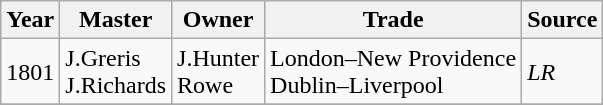<table class=" wikitable">
<tr>
<th>Year</th>
<th>Master</th>
<th>Owner</th>
<th>Trade</th>
<th>Source</th>
</tr>
<tr>
<td>1801</td>
<td>J.Greris<br>J.Richards</td>
<td>J.Hunter<br>Rowe</td>
<td>London–New Providence<br>Dublin–Liverpool</td>
<td><em>LR</em></td>
</tr>
<tr>
</tr>
</table>
